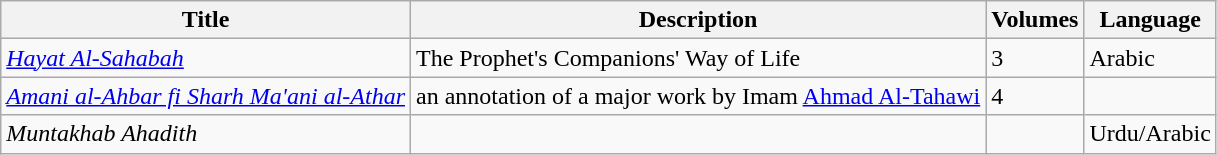<table class="wikitable">
<tr>
<th>Title</th>
<th>Description</th>
<th>Volumes</th>
<th>Language</th>
</tr>
<tr>
<td><em><a href='#'>Hayat Al-Sahabah</a></em></td>
<td>The Prophet's Companions' Way of Life</td>
<td>3</td>
<td>Arabic</td>
</tr>
<tr>
<td><em><a href='#'>Amani al-Ahbar fi Sharh Ma'ani al-Athar</a></em></td>
<td>an annotation of a major work by Imam <a href='#'>Ahmad Al-Tahawi</a></td>
<td>4</td>
<td></td>
</tr>
<tr>
<td><em> Muntakhab Ahadith</em></td>
<td></td>
<td></td>
<td>Urdu/Arabic</td>
</tr>
</table>
